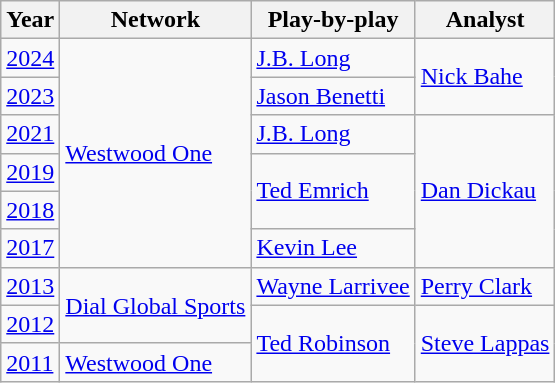<table class="wikitable">
<tr>
<th>Year</th>
<th>Network</th>
<th>Play-by-play</th>
<th>Analyst</th>
</tr>
<tr>
<td><a href='#'>2024</a></td>
<td rowspan=6><a href='#'>Westwood One</a></td>
<td><a href='#'>J.B. Long</a></td>
<td rowspan=2><a href='#'>Nick Bahe</a></td>
</tr>
<tr>
<td><a href='#'>2023</a></td>
<td><a href='#'>Jason Benetti</a></td>
</tr>
<tr>
<td><a href='#'>2021</a></td>
<td><a href='#'>J.B. Long</a></td>
<td rowspan=4><a href='#'>Dan Dickau</a></td>
</tr>
<tr>
<td><a href='#'>2019</a></td>
<td rowspan=2><a href='#'>Ted Emrich</a></td>
</tr>
<tr>
<td><a href='#'>2018</a></td>
</tr>
<tr>
<td><a href='#'>2017</a></td>
<td><a href='#'>Kevin Lee</a></td>
</tr>
<tr>
<td><a href='#'>2013</a></td>
<td rowspan=2><a href='#'>Dial Global Sports</a></td>
<td><a href='#'>Wayne Larrivee</a></td>
<td><a href='#'>Perry Clark</a></td>
</tr>
<tr>
<td><a href='#'>2012</a></td>
<td rowspan=2><a href='#'>Ted Robinson</a></td>
<td rowspan=2><a href='#'>Steve Lappas</a></td>
</tr>
<tr>
<td><a href='#'>2011</a></td>
<td><a href='#'>Westwood One</a></td>
</tr>
</table>
